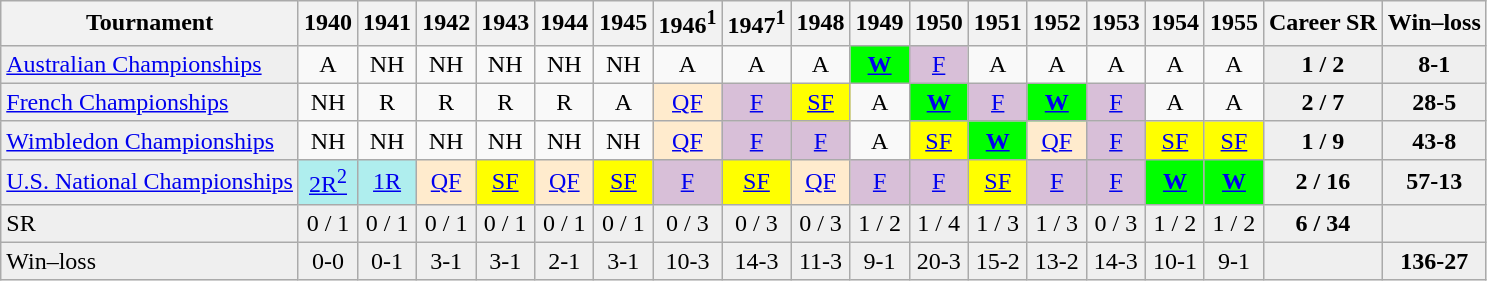<table class="wikitable">
<tr>
<th>Tournament</th>
<th>1940</th>
<th>1941</th>
<th>1942</th>
<th>1943</th>
<th>1944</th>
<th>1945</th>
<th>1946<sup>1</sup></th>
<th>1947<sup>1</sup></th>
<th>1948</th>
<th>1949</th>
<th>1950</th>
<th>1951</th>
<th>1952</th>
<th>1953</th>
<th>1954</th>
<th>1955</th>
<th>Career SR</th>
<th>Win–loss</th>
</tr>
<tr>
<td style="background:#EFEFEF;"><a href='#'>Australian Championships</a></td>
<td align="center">A</td>
<td align="center">NH</td>
<td align="center">NH</td>
<td align="center">NH</td>
<td align="center">NH</td>
<td align="center">NH</td>
<td align="center">A</td>
<td align="center">A</td>
<td align="center">A</td>
<td align="center" style="background:#00ff00;"><strong><a href='#'>W</a></strong></td>
<td align="center" style="background:#D8BFD8;"><a href='#'>F</a></td>
<td align="center">A</td>
<td align="center">A</td>
<td align="center">A</td>
<td align="center">A</td>
<td align="center">A</td>
<td align="center" style="background:#EFEFEF;"><strong>1 / 2</strong></td>
<td align="center" style="background:#EFEFEF;"><strong>8-1</strong></td>
</tr>
<tr>
<td style="background:#EFEFEF;"><a href='#'>French Championships</a></td>
<td align="center">NH</td>
<td align="center">R</td>
<td align="center">R</td>
<td align="center">R</td>
<td align="center">R</td>
<td align="center">A</td>
<td align="center" style="background:#ffebcd;"><a href='#'>QF</a></td>
<td align="center" style="background:#D8BFD8;"><a href='#'>F</a></td>
<td align="center" style="background:yellow;"><a href='#'>SF</a></td>
<td align="center">A</td>
<td align="center" style="background:#00ff00;"><strong><a href='#'>W</a></strong></td>
<td align="center" style="background:#D8BFD8;"><a href='#'>F</a></td>
<td align="center" style="background:#00ff00;"><strong><a href='#'>W</a></strong></td>
<td align="center" style="background:#D8BFD8;"><a href='#'>F</a></td>
<td align="center">A</td>
<td align="center">A</td>
<td align="center" style="background:#EFEFEF;"><strong>2 / 7</strong></td>
<td align="center" style="background:#EFEFEF;"><strong>28-5</strong></td>
</tr>
<tr>
<td style="background:#EFEFEF;"><a href='#'>Wimbledon Championships</a></td>
<td align="center">NH</td>
<td align="center">NH</td>
<td align="center">NH</td>
<td align="center">NH</td>
<td align="center">NH</td>
<td align="center">NH</td>
<td align="center" style="background:#ffebcd;"><a href='#'>QF</a></td>
<td align="center" style="background:#D8BFD8;"><a href='#'>F</a></td>
<td align="center" style="background:#D8BFD8;"><a href='#'>F</a></td>
<td align="center">A</td>
<td align="center" style="background:yellow;"><a href='#'>SF</a></td>
<td align="center" style="background:#00ff00;"><strong><a href='#'>W</a></strong></td>
<td align="center" style="background:#ffebcd;"><a href='#'>QF</a></td>
<td align="center" style="background:#D8BFD8;"><a href='#'>F</a></td>
<td align="center" style="background:yellow;"><a href='#'>SF</a></td>
<td align="center" style="background:yellow;"><a href='#'>SF</a></td>
<td align="center" style="background:#EFEFEF;"><strong>1 / 9</strong></td>
<td align="center" style="background:#EFEFEF;"><strong>43-8</strong></td>
</tr>
<tr>
<td style="background:#EFEFEF;"><a href='#'>U.S. National Championships</a></td>
<td align="center" style="background:#afeeee;"><a href='#'>2R<sup>2</sup></a></td>
<td align="center" style="background:#afeeee;"><a href='#'>1R</a></td>
<td align="center" style="background:#ffebcd;"><a href='#'>QF</a></td>
<td align="center" style="background:yellow;"><a href='#'>SF</a></td>
<td align="center" style="background:#ffebcd;"><a href='#'>QF</a></td>
<td align="center" style="background:yellow;"><a href='#'>SF</a></td>
<td align="center" style="background:#D8BFD8;"><a href='#'>F</a></td>
<td align="center" style="background:yellow;"><a href='#'>SF</a></td>
<td align="center" style="background:#ffebcd;"><a href='#'>QF</a></td>
<td align="center" style="background:#D8BFD8;"><a href='#'>F</a></td>
<td align="center" style="background:#D8BFD8;"><a href='#'>F</a></td>
<td align="center" style="background:yellow;"><a href='#'>SF</a></td>
<td align="center" style="background:#D8BFD8;"><a href='#'>F</a></td>
<td align="center" style="background:#D8BFD8;"><a href='#'>F</a></td>
<td align="center" style="background:#00ff00;"><strong><a href='#'>W</a></strong></td>
<td align="center" style="background:#00ff00;"><strong><a href='#'>W</a></strong></td>
<td align="center" style="background:#EFEFEF;"><strong>2 / 16</strong></td>
<td align="center" style="background:#EFEFEF;"><strong>57-13</strong></td>
</tr>
<tr>
<td style="background:#EFEFEF;">SR</td>
<td align="center" style="background:#EFEFEF;">0 / 1</td>
<td align="center" style="background:#EFEFEF;">0 / 1</td>
<td align="center" style="background:#EFEFEF;">0 / 1</td>
<td align="center" style="background:#EFEFEF;">0 / 1</td>
<td align="center" style="background:#EFEFEF;">0 / 1</td>
<td align="center" style="background:#EFEFEF;">0 / 1</td>
<td align="center" style="background:#EFEFEF;">0 / 3</td>
<td align="center" style="background:#EFEFEF;">0 / 3</td>
<td align="center" style="background:#EFEFEF;">0 / 3</td>
<td align="center" style="background:#EFEFEF;">1 / 2</td>
<td align="center" style="background:#EFEFEF;">1 / 4</td>
<td align="center" style="background:#EFEFEF;">1 / 3</td>
<td align="center" style="background:#EFEFEF;">1 / 3</td>
<td align="center" style="background:#EFEFEF;">0 / 3</td>
<td align="center" style="background:#EFEFEF;">1 / 2</td>
<td align="center" style="background:#EFEFEF;">1 / 2</td>
<td align="center" style="background:#EFEFEF;"><strong>6 / 34</strong></td>
<td align="center" style="background:#EFEFEF;"></td>
</tr>
<tr>
<td style="background:#EFEFEF;">Win–loss</td>
<td align="center" style="background:#EFEFEF;">0-0</td>
<td align="center" style="background:#EFEFEF;">0-1</td>
<td align="center" style="background:#EFEFEF;">3-1</td>
<td align="center" style="background:#EFEFEF;">3-1</td>
<td align="center" style="background:#EFEFEF;">2-1</td>
<td align="center" style="background:#EFEFEF;">3-1</td>
<td align="center" style="background:#EFEFEF;">10-3</td>
<td align="center" style="background:#EFEFEF;">14-3</td>
<td align="center" style="background:#EFEFEF;">11-3</td>
<td align="center" style="background:#EFEFEF;">9-1</td>
<td align="center" style="background:#EFEFEF;">20-3</td>
<td align="center" style="background:#EFEFEF;">15-2</td>
<td align="center" style="background:#EFEFEF;">13-2</td>
<td align="center" style="background:#EFEFEF;">14-3</td>
<td align="center" style="background:#EFEFEF;">10-1</td>
<td align="center" style="background:#EFEFEF;">9-1</td>
<td align="center" style="background:#EFEFEF;"></td>
<td align="center" style="background:#EFEFEF;"><strong>136-27</strong></td>
</tr>
</table>
